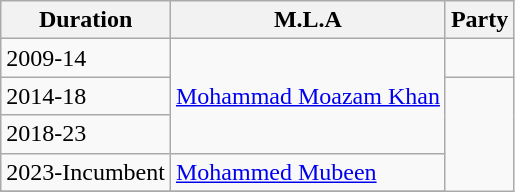<table class="wikitable sortable">
<tr>
<th>Duration</th>
<th>M.L.A</th>
<th colspan=2>Party</th>
</tr>
<tr>
<td>2009-14</td>
<td rowspan=3><a href='#'>Mohammad Moazam Khan</a></td>
<td></td>
</tr>
<tr>
<td>2014-18</td>
</tr>
<tr>
<td>2018-23</td>
</tr>
<tr>
<td>2023-Incumbent</td>
<td><a href='#'>Mohammed Mubeen</a></td>
</tr>
<tr>
</tr>
</table>
